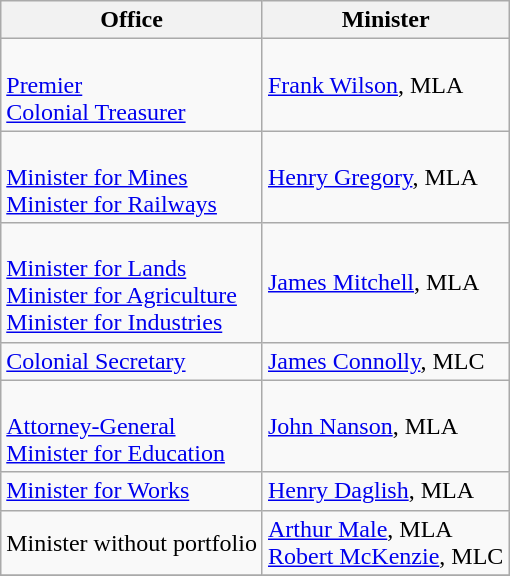<table class="wikitable">
<tr>
<th>Office</th>
<th>Minister</th>
</tr>
<tr>
<td><br><a href='#'>Premier</a><br>
<a href='#'>Colonial Treasurer</a><br></td>
<td><a href='#'>Frank Wilson</a>, MLA</td>
</tr>
<tr>
<td><br><a href='#'>Minister for Mines</a><br>
<a href='#'>Minister for Railways</a><br></td>
<td><a href='#'>Henry Gregory</a>, MLA</td>
</tr>
<tr>
<td><br><a href='#'>Minister for Lands</a><br>
<a href='#'>Minister for Agriculture</a><br>
<a href='#'>Minister for Industries</a></td>
<td><a href='#'>James Mitchell</a>, MLA</td>
</tr>
<tr>
<td><a href='#'>Colonial Secretary</a><br></td>
<td><a href='#'>James Connolly</a>, MLC</td>
</tr>
<tr>
<td><br><a href='#'>Attorney-General</a><br>
<a href='#'>Minister for Education</a><br></td>
<td><a href='#'>John Nanson</a>, MLA</td>
</tr>
<tr>
<td><a href='#'>Minister for Works</a></td>
<td><a href='#'>Henry Daglish</a>, MLA</td>
</tr>
<tr>
<td>Minister without portfolio</td>
<td><a href='#'>Arthur Male</a>, MLA<br><a href='#'>Robert McKenzie</a>, MLC</td>
</tr>
<tr>
</tr>
</table>
